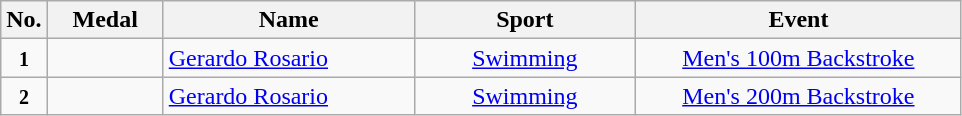<table class="wikitable" style="font-size:100%; text-align:center;">
<tr>
<th width="10">No.</th>
<th width="70">Medal</th>
<th width="160">Name</th>
<th width="140">Sport</th>
<th width="210">Event</th>
</tr>
<tr>
<td><small><strong>1</strong></small></td>
<td></td>
<td align=left><a href='#'>Gerardo Rosario</a></td>
<td> <a href='#'>Swimming</a></td>
<td><a href='#'>Men's 100m Backstroke</a></td>
</tr>
<tr>
<td><small><strong>2</strong></small></td>
<td></td>
<td align=left><a href='#'>Gerardo Rosario</a></td>
<td> <a href='#'>Swimming</a></td>
<td><a href='#'>Men's 200m Backstroke</a></td>
</tr>
</table>
